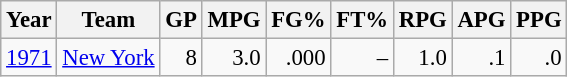<table class="wikitable sortable" style="font-size:95%; text-align:right;">
<tr>
<th>Year</th>
<th>Team</th>
<th>GP</th>
<th>MPG</th>
<th>FG%</th>
<th>FT%</th>
<th>RPG</th>
<th>APG</th>
<th>PPG</th>
</tr>
<tr>
<td style="text-align:left;"><a href='#'>1971</a></td>
<td style="text-align:left;"><a href='#'>New York</a></td>
<td>8</td>
<td>3.0</td>
<td>.000</td>
<td>–</td>
<td>1.0</td>
<td>.1</td>
<td>.0</td>
</tr>
</table>
